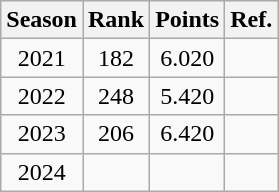<table class="wikitable plainrowheaders sortable" style="text-align:center">
<tr>
<th>Season</th>
<th>Rank</th>
<th>Points</th>
<th>Ref.</th>
</tr>
<tr>
<td>2021</td>
<td>182 </td>
<td>6.020</td>
<td></td>
</tr>
<tr>
<td>2022</td>
<td>248 </td>
<td>5.420</td>
<td></td>
</tr>
<tr>
<td>2023</td>
<td>206 </td>
<td>6.420</td>
<td></td>
</tr>
<tr>
<td>2024</td>
<td></td>
<td></td>
<td></td>
</tr>
</table>
